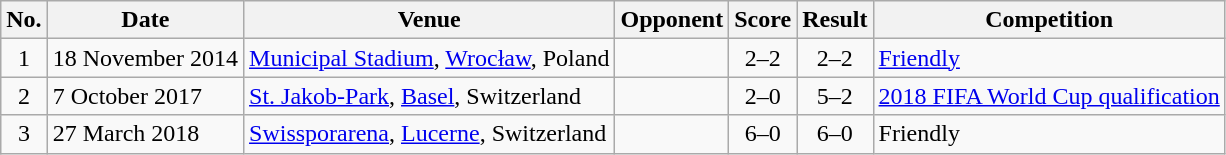<table class="wikitable sortable">
<tr>
<th scope="col">No.</th>
<th scope="col">Date</th>
<th scope="col">Venue</th>
<th scope="col">Opponent</th>
<th scope="col">Score</th>
<th scope="col">Result</th>
<th scope="col">Competition</th>
</tr>
<tr>
<td align="center">1</td>
<td>18 November 2014</td>
<td><a href='#'>Municipal Stadium</a>, <a href='#'>Wrocław</a>, Poland</td>
<td></td>
<td align="center">2–2</td>
<td align="center">2–2</td>
<td><a href='#'>Friendly</a></td>
</tr>
<tr>
<td align="center">2</td>
<td>7 October 2017</td>
<td><a href='#'>St. Jakob-Park</a>, <a href='#'>Basel</a>, Switzerland</td>
<td></td>
<td align="center">2–0</td>
<td align="center">5–2</td>
<td><a href='#'>2018 FIFA World Cup qualification</a></td>
</tr>
<tr>
<td align="center">3</td>
<td>27 March 2018</td>
<td><a href='#'>Swissporarena</a>, <a href='#'>Lucerne</a>, Switzerland</td>
<td></td>
<td align="center">6–0</td>
<td align="center">6–0</td>
<td>Friendly</td>
</tr>
</table>
